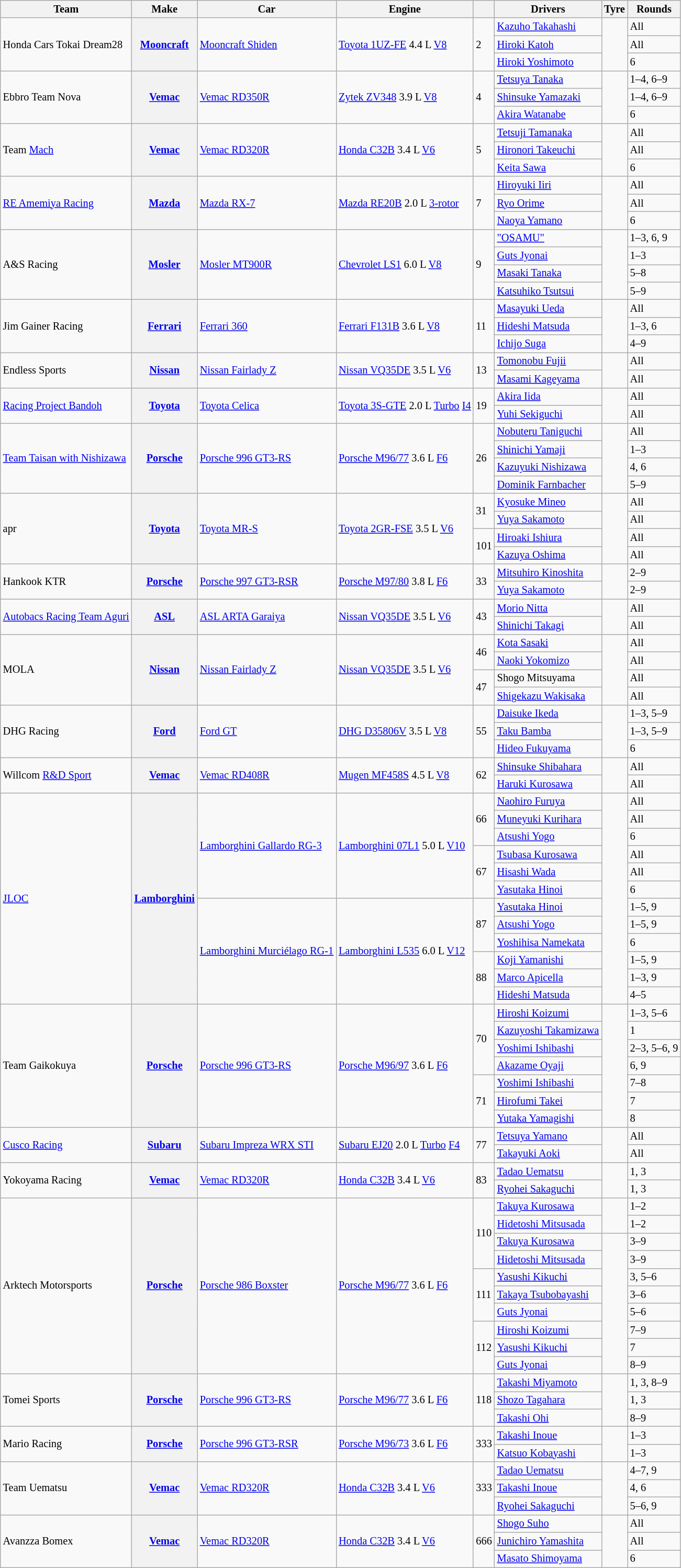<table class="wikitable" style="font-size: 85%">
<tr>
<th>Team</th>
<th>Make</th>
<th>Car</th>
<th>Engine</th>
<th></th>
<th>Drivers</th>
<th>Tyre</th>
<th>Rounds</th>
</tr>
<tr>
<td rowspan=3>Honda Cars Tokai Dream28</td>
<th rowspan=3><a href='#'>Mooncraft</a></th>
<td rowspan=3><a href='#'>Mooncraft Shiden</a></td>
<td rowspan=3><a href='#'>Toyota 1UZ-FE</a> 4.4 L <a href='#'>V8</a></td>
<td rowspan=3>2</td>
<td> <a href='#'>Kazuho Takahashi</a></td>
<td align=center rowspan=3></td>
<td>All</td>
</tr>
<tr>
<td> <a href='#'>Hiroki Katoh</a></td>
<td>All</td>
</tr>
<tr>
<td> <a href='#'>Hiroki Yoshimoto</a></td>
<td>6</td>
</tr>
<tr>
<td rowspan=3>Ebbro Team Nova</td>
<th rowspan=3><a href='#'>Vemac</a></th>
<td rowspan=3><a href='#'>Vemac RD350R</a></td>
<td rowspan=3><a href='#'>Zytek ZV348</a> 3.9 L <a href='#'>V8</a></td>
<td rowspan=3>4</td>
<td> <a href='#'>Tetsuya Tanaka</a></td>
<td rowspan=3 align="center"></td>
<td>1–4, 6–9</td>
</tr>
<tr>
<td> <a href='#'>Shinsuke Yamazaki</a></td>
<td>1–4, 6–9</td>
</tr>
<tr>
<td> <a href='#'>Akira Watanabe</a></td>
<td>6</td>
</tr>
<tr>
<td rowspan=3>Team <a href='#'>Mach</a></td>
<th rowspan=3><a href='#'>Vemac</a></th>
<td rowspan=3><a href='#'>Vemac RD320R</a></td>
<td rowspan=3><a href='#'>Honda C32B</a> 3.4 L <a href='#'>V6</a></td>
<td rowspan=3>5</td>
<td> <a href='#'>Tetsuji Tamanaka</a></td>
<td align="center" rowspan=3></td>
<td>All</td>
</tr>
<tr>
<td> <a href='#'>Hironori Takeuchi</a></td>
<td>All</td>
</tr>
<tr>
<td> <a href='#'>Keita Sawa</a></td>
<td>6</td>
</tr>
<tr>
<td rowspan=3><a href='#'>RE Amemiya Racing</a></td>
<th rowspan=3><a href='#'>Mazda</a></th>
<td rowspan=3><a href='#'>Mazda RX-7</a></td>
<td rowspan=3><a href='#'>Mazda RE20B</a> 2.0 L <a href='#'>3-rotor</a></td>
<td rowspan=3>7</td>
<td> <a href='#'>Hiroyuki Iiri</a></td>
<td align="center" rowspan=3></td>
<td>All</td>
</tr>
<tr>
<td> <a href='#'>Ryo Orime</a></td>
<td>All</td>
</tr>
<tr>
<td> <a href='#'>Naoya Yamano</a></td>
<td>6</td>
</tr>
<tr>
<td rowspan=4>A&S Racing</td>
<th rowspan=4><a href='#'>Mosler</a></th>
<td rowspan=4><a href='#'>Mosler MT900R</a></td>
<td rowspan=4><a href='#'>Chevrolet LS1</a> 6.0 L <a href='#'>V8</a></td>
<td rowspan=4>9</td>
<td> <a href='#'>"OSAMU"</a></td>
<td rowspan=4 align="center"></td>
<td>1–3, 6, 9</td>
</tr>
<tr>
<td> <a href='#'>Guts Jyonai</a></td>
<td>1–3</td>
</tr>
<tr>
<td> <a href='#'>Masaki Tanaka</a></td>
<td>5–8</td>
</tr>
<tr>
<td> <a href='#'>Katsuhiko Tsutsui</a></td>
<td>5–9</td>
</tr>
<tr>
<td rowspan=3>Jim Gainer Racing</td>
<th rowspan=3><a href='#'>Ferrari</a></th>
<td rowspan=3><a href='#'>Ferrari 360</a></td>
<td rowspan=3><a href='#'>Ferrari F131B</a> 3.6 L <a href='#'>V8</a></td>
<td rowspan=3>11</td>
<td> <a href='#'>Masayuki Ueda</a></td>
<td rowspan=3 align="center"></td>
<td>All</td>
</tr>
<tr>
<td> <a href='#'>Hideshi Matsuda</a></td>
<td>1–3, 6</td>
</tr>
<tr>
<td> <a href='#'>Ichijo Suga</a></td>
<td>4–9</td>
</tr>
<tr>
<td rowspan=2>Endless Sports</td>
<th rowspan=2><a href='#'>Nissan</a></th>
<td rowspan=2><a href='#'>Nissan Fairlady Z</a></td>
<td rowspan=2><a href='#'>Nissan VQ35DE</a> 3.5 L <a href='#'>V6</a></td>
<td rowspan=2>13</td>
<td> <a href='#'>Tomonobu Fujii</a></td>
<td rowspan=2 align="center"></td>
<td>All</td>
</tr>
<tr>
<td> <a href='#'>Masami Kageyama</a></td>
<td>All</td>
</tr>
<tr>
<td rowspan=2><a href='#'>Racing Project Bandoh</a></td>
<th rowspan=2><a href='#'>Toyota</a></th>
<td rowspan=2><a href='#'>Toyota Celica</a></td>
<td rowspan=2><a href='#'>Toyota 3S-GTE</a> 2.0 L <a href='#'>Turbo</a> <a href='#'>I4</a></td>
<td rowspan=2>19</td>
<td> <a href='#'>Akira Iida</a></td>
<td rowspan=2 align="center"></td>
<td>All</td>
</tr>
<tr>
<td> <a href='#'>Yuhi Sekiguchi</a></td>
<td>All</td>
</tr>
<tr>
<td rowspan=4><a href='#'>Team Taisan with Nishizawa</a></td>
<th rowspan=4><a href='#'>Porsche</a></th>
<td rowspan=4><a href='#'>Porsche 996 GT3-RS</a></td>
<td rowspan=4><a href='#'>Porsche M96/77</a> 3.6 L <a href='#'>F6</a></td>
<td rowspan=4>26</td>
<td> <a href='#'>Nobuteru Taniguchi</a></td>
<td rowspan=4 align="center"></td>
<td>All</td>
</tr>
<tr>
<td> <a href='#'>Shinichi Yamaji</a></td>
<td>1–3</td>
</tr>
<tr>
<td> <a href='#'>Kazuyuki Nishizawa</a></td>
<td>4, 6</td>
</tr>
<tr>
<td> <a href='#'>Dominik Farnbacher</a></td>
<td>5–9</td>
</tr>
<tr>
<td rowspan=4>apr</td>
<th rowspan=4><a href='#'>Toyota</a></th>
<td rowspan=4><a href='#'>Toyota MR-S</a></td>
<td rowspan=4><a href='#'>Toyota 2GR-FSE</a> 3.5 L <a href='#'>V6</a></td>
<td rowspan=2>31</td>
<td> <a href='#'>Kyosuke Mineo</a></td>
<td rowspan=4 align="center"></td>
<td>All</td>
</tr>
<tr>
<td> <a href='#'>Yuya Sakamoto</a></td>
<td>All</td>
</tr>
<tr>
<td rowspan=2>101</td>
<td> <a href='#'>Hiroaki Ishiura</a></td>
<td>All</td>
</tr>
<tr>
<td> <a href='#'>Kazuya Oshima</a></td>
<td>All</td>
</tr>
<tr>
<td rowspan=2>Hankook KTR</td>
<th rowspan=2><a href='#'>Porsche</a></th>
<td rowspan=2><a href='#'>Porsche 997 GT3-RSR</a></td>
<td rowspan=2><a href='#'>Porsche M97/80</a> 3.8 L <a href='#'>F6</a></td>
<td rowspan=2>33</td>
<td> <a href='#'>Mitsuhiro Kinoshita</a></td>
<td rowspan=2 align="center"></td>
<td>2–9</td>
</tr>
<tr>
<td> <a href='#'>Yuya Sakamoto</a></td>
<td>2–9</td>
</tr>
<tr>
<td rowspan=2><a href='#'>Autobacs Racing Team Aguri</a></td>
<th rowspan=2><a href='#'>ASL</a></th>
<td rowspan=2><a href='#'>ASL ARTA Garaiya</a></td>
<td rowspan=2><a href='#'>Nissan VQ35DE</a> 3.5 L <a href='#'>V6</a></td>
<td rowspan=2>43</td>
<td> <a href='#'>Morio Nitta</a></td>
<td rowspan=2 align="center"></td>
<td>All</td>
</tr>
<tr>
<td> <a href='#'>Shinichi Takagi</a></td>
<td>All</td>
</tr>
<tr>
<td rowspan=4>MOLA</td>
<th rowspan=4><a href='#'>Nissan</a></th>
<td rowspan=4><a href='#'>Nissan Fairlady Z</a></td>
<td rowspan=4><a href='#'>Nissan VQ35DE</a> 3.5 L <a href='#'>V6</a></td>
<td rowspan=2>46</td>
<td> <a href='#'>Kota Sasaki</a></td>
<td rowspan=4 align="center"></td>
<td>All</td>
</tr>
<tr>
<td> <a href='#'>Naoki Yokomizo</a></td>
<td>All</td>
</tr>
<tr>
<td rowspan=2>47</td>
<td> Shogo Mitsuyama</td>
<td>All</td>
</tr>
<tr>
<td> <a href='#'>Shigekazu Wakisaka</a></td>
<td>All</td>
</tr>
<tr>
<td rowspan=3>DHG Racing</td>
<th rowspan=3><a href='#'>Ford</a></th>
<td rowspan=3><a href='#'>Ford GT</a></td>
<td rowspan=3><a href='#'>DHG D35806V</a> 3.5 L <a href='#'>V8</a></td>
<td rowspan=3>55</td>
<td> <a href='#'>Daisuke Ikeda</a></td>
<td rowspan=3 align="center"></td>
<td>1–3, 5–9</td>
</tr>
<tr>
<td> <a href='#'>Taku Bamba</a></td>
<td>1–3, 5–9</td>
</tr>
<tr>
<td> <a href='#'>Hideo Fukuyama</a></td>
<td>6</td>
</tr>
<tr>
<td rowspan=2>Willcom <a href='#'>R&D Sport</a></td>
<th rowspan=2><a href='#'>Vemac</a></th>
<td rowspan=2><a href='#'>Vemac RD408R</a></td>
<td rowspan=2><a href='#'>Mugen MF458S</a> 4.5 L <a href='#'>V8</a></td>
<td rowspan=2>62</td>
<td> <a href='#'>Shinsuke Shibahara</a></td>
<td rowspan=2 align="center"></td>
<td>All</td>
</tr>
<tr>
<td> <a href='#'>Haruki Kurosawa</a></td>
<td>All</td>
</tr>
<tr>
<td rowspan=12><a href='#'>JLOC</a></td>
<th rowspan=12><a href='#'>Lamborghini</a></th>
<td rowspan=6><a href='#'>Lamborghini Gallardo RG-3</a></td>
<td rowspan=6><a href='#'>Lamborghini 07L1</a> 5.0 L <a href='#'>V10</a></td>
<td rowspan=3>66</td>
<td> <a href='#'>Naohiro Furuya</a></td>
<td rowspan=12 align="center"></td>
<td>All</td>
</tr>
<tr>
<td> <a href='#'>Muneyuki Kurihara</a></td>
<td>All</td>
</tr>
<tr>
<td> <a href='#'>Atsushi Yogo</a></td>
<td>6</td>
</tr>
<tr>
<td rowspan=3>67</td>
<td> <a href='#'>Tsubasa Kurosawa</a></td>
<td>All</td>
</tr>
<tr>
<td> <a href='#'>Hisashi Wada</a></td>
<td>All</td>
</tr>
<tr>
<td> <a href='#'>Yasutaka Hinoi</a></td>
<td>6</td>
</tr>
<tr>
<td rowspan=6><a href='#'>Lamborghini Murciélago RG-1</a></td>
<td rowspan=6><a href='#'>Lamborghini L535</a> 6.0 L <a href='#'>V12</a></td>
<td rowspan=3>87</td>
<td> <a href='#'>Yasutaka Hinoi</a></td>
<td>1–5, 9</td>
</tr>
<tr>
<td> <a href='#'>Atsushi Yogo</a></td>
<td>1–5, 9</td>
</tr>
<tr>
<td> <a href='#'>Yoshihisa Namekata</a></td>
<td>6</td>
</tr>
<tr>
<td rowspan=3>88</td>
<td> <a href='#'>Koji Yamanishi</a></td>
<td>1–5, 9</td>
</tr>
<tr>
<td> <a href='#'>Marco Apicella</a></td>
<td>1–3, 9</td>
</tr>
<tr>
<td> <a href='#'>Hideshi Matsuda</a></td>
<td>4–5</td>
</tr>
<tr>
<td rowspan=7>Team Gaikokuya</td>
<th rowspan=7><a href='#'>Porsche</a></th>
<td rowspan=7><a href='#'>Porsche 996 GT3-RS</a></td>
<td rowspan=7><a href='#'>Porsche M96/97</a> 3.6 L <a href='#'>F6</a></td>
<td rowspan=4>70</td>
<td> <a href='#'>Hiroshi Koizumi</a></td>
<td rowspan=7 align="center"></td>
<td>1–3, 5–6</td>
</tr>
<tr>
<td> <a href='#'>Kazuyoshi Takamizawa</a></td>
<td>1</td>
</tr>
<tr>
<td> <a href='#'>Yoshimi Ishibashi</a></td>
<td>2–3, 5–6, 9</td>
</tr>
<tr>
<td> <a href='#'>Akazame Oyaji</a></td>
<td>6, 9</td>
</tr>
<tr>
<td rowspan=3>71</td>
<td> <a href='#'>Yoshimi Ishibashi</a></td>
<td>7–8</td>
</tr>
<tr>
<td> <a href='#'>Hirofumi Takei</a></td>
<td>7</td>
</tr>
<tr>
<td> <a href='#'>Yutaka Yamagishi</a></td>
<td>8</td>
</tr>
<tr>
<td rowspan=2><a href='#'>Cusco Racing</a></td>
<th rowspan=2><a href='#'>Subaru</a></th>
<td rowspan=2><a href='#'>Subaru Impreza WRX STI</a></td>
<td rowspan=2><a href='#'>Subaru EJ20</a> 2.0 L <a href='#'>Turbo</a> <a href='#'>F4</a></td>
<td rowspan=2>77</td>
<td> <a href='#'>Tetsuya Yamano</a></td>
<td rowspan=2 align="center"></td>
<td>All</td>
</tr>
<tr>
<td> <a href='#'>Takayuki Aoki</a></td>
<td>All</td>
</tr>
<tr>
<td rowspan=2>Yokoyama Racing</td>
<th rowspan=2><a href='#'>Vemac</a></th>
<td rowspan=2><a href='#'>Vemac RD320R</a></td>
<td rowspan=2><a href='#'>Honda C32B</a> 3.4 L <a href='#'>V6</a></td>
<td rowspan=2>83</td>
<td> <a href='#'>Tadao Uematsu</a></td>
<td align="center" rowspan=2></td>
<td>1, 3</td>
</tr>
<tr>
<td> <a href='#'>Ryohei Sakaguchi</a></td>
<td>1, 3</td>
</tr>
<tr>
<td rowspan=10>Arktech Motorsports</td>
<th rowspan=10><a href='#'>Porsche</a></th>
<td rowspan=10><a href='#'>Porsche 986 Boxster</a></td>
<td rowspan=10><a href='#'>Porsche M96/77</a> 3.6 L <a href='#'>F6</a></td>
<td rowspan=4>110</td>
<td> <a href='#'>Takuya Kurosawa</a></td>
<td rowspan=2 align="center"></td>
<td>1–2</td>
</tr>
<tr>
<td> <a href='#'>Hidetoshi Mitsusada</a></td>
<td>1–2</td>
</tr>
<tr>
<td> <a href='#'>Takuya Kurosawa</a></td>
<td rowspan=8 align="center"></td>
<td>3–9</td>
</tr>
<tr>
<td> <a href='#'>Hidetoshi Mitsusada</a></td>
<td>3–9</td>
</tr>
<tr>
<td rowspan=3>111</td>
<td> <a href='#'>Yasushi Kikuchi</a></td>
<td>3, 5–6</td>
</tr>
<tr>
<td> <a href='#'>Takaya Tsubobayashi</a></td>
<td>3–6</td>
</tr>
<tr>
<td> <a href='#'>Guts Jyonai</a></td>
<td>5–6</td>
</tr>
<tr>
<td rowspan=3>112</td>
<td> <a href='#'>Hiroshi Koizumi</a></td>
<td>7–9</td>
</tr>
<tr>
<td> <a href='#'>Yasushi Kikuchi</a></td>
<td>7</td>
</tr>
<tr>
<td> <a href='#'>Guts Jyonai</a></td>
<td>8–9</td>
</tr>
<tr>
<td rowspan=3>Tomei Sports</td>
<th rowspan=3><a href='#'>Porsche</a></th>
<td rowspan=3><a href='#'>Porsche 996 GT3-RS</a></td>
<td rowspan=3><a href='#'>Porsche M96/77</a> 3.6 L <a href='#'>F6</a></td>
<td rowspan=3>118</td>
<td> <a href='#'>Takashi Miyamoto</a></td>
<td rowspan=3 align="center"></td>
<td>1, 3, 8–9</td>
</tr>
<tr>
<td> <a href='#'>Shozo Tagahara</a></td>
<td>1, 3</td>
</tr>
<tr>
<td> <a href='#'>Takashi Ohi</a></td>
<td>8–9</td>
</tr>
<tr>
<td rowspan=2>Mario Racing</td>
<th rowspan=2><a href='#'>Porsche</a></th>
<td rowspan=2><a href='#'>Porsche 996 GT3-RSR</a></td>
<td rowspan=2><a href='#'>Porsche M96/73</a> 3.6 L <a href='#'>F6</a></td>
<td rowspan=2>333</td>
<td> <a href='#'>Takashi Inoue</a></td>
<td rowspan=2 align="center"></td>
<td>1–3</td>
</tr>
<tr>
<td> <a href='#'>Katsuo Kobayashi</a></td>
<td>1–3</td>
</tr>
<tr>
<td rowspan=3>Team Uematsu</td>
<th rowspan=3><a href='#'>Vemac</a></th>
<td rowspan=3><a href='#'>Vemac RD320R</a></td>
<td rowspan=3><a href='#'>Honda C32B</a> 3.4 L <a href='#'>V6</a></td>
<td rowspan=3>333</td>
<td> <a href='#'>Tadao Uematsu</a></td>
<td rowspan=3 align="center"></td>
<td>4–7, 9</td>
</tr>
<tr>
<td> <a href='#'>Takashi Inoue</a></td>
<td>4, 6</td>
</tr>
<tr>
<td> <a href='#'>Ryohei Sakaguchi</a></td>
<td>5–6, 9</td>
</tr>
<tr>
<td rowspan=3>Avanzza Bomex</td>
<th rowspan=3><a href='#'>Vemac</a></th>
<td rowspan=3><a href='#'>Vemac RD320R</a></td>
<td rowspan=3><a href='#'>Honda C32B</a> 3.4 L <a href='#'>V6</a></td>
<td rowspan=3>666</td>
<td> <a href='#'>Shogo Suho</a></td>
<td rowspan=3 align="center"></td>
<td>All</td>
</tr>
<tr>
<td> <a href='#'>Junichiro Yamashita</a></td>
<td>All</td>
</tr>
<tr>
<td> <a href='#'>Masato Shimoyama</a></td>
<td>6</td>
</tr>
</table>
